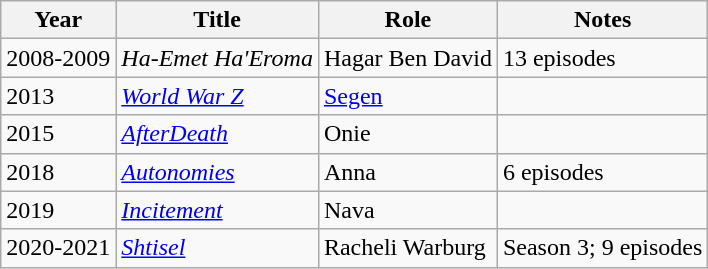<table class="wikitable sortable">
<tr>
<th>Year</th>
<th>Title</th>
<th>Role</th>
<th>Notes</th>
</tr>
<tr>
<td>2008-2009</td>
<td><em>Ha-Emet Ha'Eroma</em></td>
<td>Hagar Ben David</td>
<td>13 episodes</td>
</tr>
<tr>
<td>2013</td>
<td><em><a href='#'>World War Z</a></em></td>
<td><a href='#'>Segen</a></td>
<td></td>
</tr>
<tr>
<td>2015</td>
<td><em><a href='#'>AfterDeath</a></em></td>
<td>Onie</td>
<td></td>
</tr>
<tr>
<td>2018</td>
<td><em><a href='#'>Autonomies</a></em></td>
<td>Anna</td>
<td>6 episodes</td>
</tr>
<tr>
<td>2019</td>
<td><em><a href='#'>Incitement</a></em></td>
<td>Nava</td>
<td></td>
</tr>
<tr>
<td>2020-2021</td>
<td><em><a href='#'>Shtisel</a></em></td>
<td>Racheli Warburg</td>
<td>Season 3; 9 episodes</td>
</tr>
</table>
